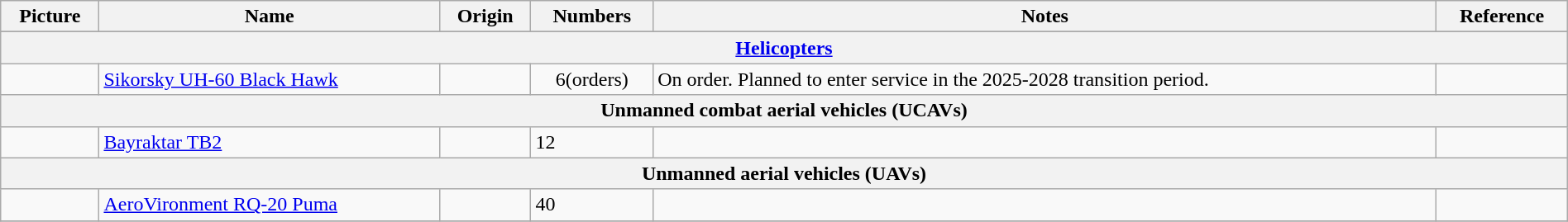<table class="wikitable" style="width:100%;">
<tr>
<th><strong>Picture</strong></th>
<th><strong>Name</strong></th>
<th>Origin</th>
<th>Numbers</th>
<th>Notes</th>
<th>Reference</th>
</tr>
<tr>
</tr>
<tr>
<th colspan="6"><a href='#'>Helicopters</a></th>
</tr>
<tr>
<td></td>
<td><a href='#'>Sikorsky UH-60 Black Hawk</a></td>
<td></td>
<td style="text-align: center;">6(orders)</td>
<td>On order. Planned to enter service in the 2025-2028 transition period.</td>
<td></td>
</tr>
<tr>
<th colspan="6">Unmanned combat aerial vehicles (UCAVs)</th>
</tr>
<tr>
<td></td>
<td><a href='#'>Bayraktar TB2</a></td>
<td></td>
<td>12</td>
<td></td>
<td></td>
</tr>
<tr>
<th colspan="6">Unmanned aerial vehicles (UAVs)</th>
</tr>
<tr>
<td></td>
<td><a href='#'>AeroVironment RQ-20 Puma</a></td>
<td></td>
<td>40</td>
<td></td>
<td></td>
</tr>
<tr>
</tr>
</table>
